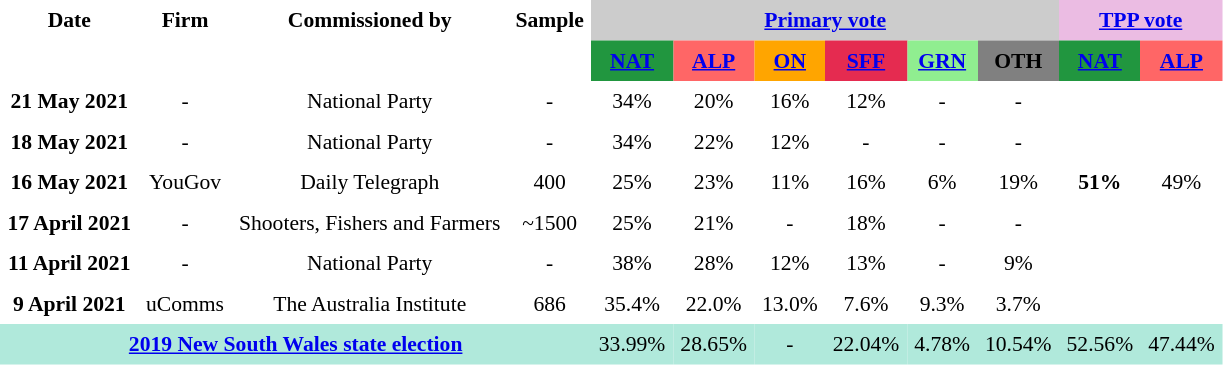<table class="toccolours" cellpadding="5" cellspacing="0" style="float:left; margin-right:.5em; margin-top:.4em; font-size:90%;">
<tr>
</tr>
<tr>
<th style="background:#; text-align:center;">Date</th>
<th style="background:#; text-align:center;">Firm</th>
<th style="background:#; text-align:center;">Commissioned by</th>
<th style="background:#; text-align:center;">Sample</th>
<th style="background:#ccc; text-align:center;" colspan="6"><a href='#'>Primary vote</a></th>
<th style="background:#ebbce3; text-align:center;" colspan="2"><a href='#'>TPP vote</a></th>
</tr>
<tr>
<th colspan="4"></th>
<th style="background:#21963f"><a href='#'>NAT</a></th>
<th style="background:#f66"><a href='#'>ALP</a></th>
<th style="background:orange"><a href='#'>ON</a></th>
<th style="background:#E52B50"><a href='#'>SFF</a></th>
<th style="background:#90ee90"><a href='#'>GRN</a></th>
<th style="background:gray;">OTH</th>
<th style="background:#21963f"><a href='#'>NAT</a></th>
<th style="background:#f66"><a href='#'>ALP</a></th>
</tr>
<tr>
<th style="text-align:center">21 May 2021</th>
<td style="text-align:center">-</td>
<td style="text-align:center">National Party</td>
<td style="text-align:center">-</td>
<td style="text-align:center">34%</td>
<td style="text-align:center">20%</td>
<td style="text-align:center">16%</td>
<td style="text-align:center">12%</td>
<td style="text-align:center">-</td>
<td style="text-align:center">-</td>
</tr>
<tr>
<th style="text-align:center">18 May 2021</th>
<td style="text-align:center">-</td>
<td style="text-align:center">National Party</td>
<td style="text-align:center">-</td>
<td style="text-align:center">34%</td>
<td style="text-align:center">22%</td>
<td style="text-align:center">12%</td>
<td style="text-align:center">-</td>
<td style="text-align:center">-</td>
<td style="text-align:center">-</td>
</tr>
<tr>
<th style="text-align:center">16 May 2021</th>
<td style="text-align:center">YouGov</td>
<td style="text-align:center">Daily Telegraph</td>
<td style="text-align:center">400</td>
<td style="text-align:center">25%</td>
<td style="text-align:center">23%</td>
<td style="text-align:center">11%</td>
<td style="text-align:center">16%</td>
<td style="text-align:center">6%</td>
<td style="text-align:center">19%</td>
<td style="text-align:center"><strong>51%</strong></td>
<td style="text-align:center">49%</td>
</tr>
<tr>
<th style="text-align:center">17 April 2021</th>
<td style="text-align:center">-</td>
<td style="text-align:center">Shooters, Fishers and Farmers</td>
<td style="text-align:center">~1500</td>
<td style="text-align:center">25%</td>
<td style="text-align:center">21%</td>
<td style="text-align:center">-</td>
<td style="text-align:center">18%</td>
<td style="text-align:center">-</td>
<td style="text-align:center">-</td>
</tr>
<tr>
<th style="text-align:center">11 April 2021</th>
<td style="text-align:center">-</td>
<td style="text-align:center">National Party</td>
<td style="text-align:center">-</td>
<td style="text-align:center">38%</td>
<td style="text-align:center">28%</td>
<td style="text-align:center">12%</td>
<td style="text-align:center">13%</td>
<td style="text-align:center">-</td>
<td style="text-align:center">9%</td>
</tr>
<tr>
<th style="text-align:center">9 April 2021</th>
<td style="text-align:center">uComms</td>
<td style="text-align:center">The Australia Institute</td>
<td style="text-align:center">686</td>
<td style="text-align:center">35.4%</td>
<td style="text-align:center">22.0%</td>
<td style="text-align:center">13.0%</td>
<td style="text-align:center">7.6%</td>
<td style="text-align:center">9.3%</td>
<td style="text-align:center">3.7%</td>
</tr>
<tr>
</tr>
<tr>
<th style="text-align:center; background:#b0e9db;" colspan="4"><strong><a href='#'>2019 New South Wales state election</a></strong></th>
<td style="text-align:center; background:#b0e9db;">33.99%</td>
<td width="" style="text-align:center; background:#b0e9db;">28.65%</td>
<td style="text-align:center; background:#b0e9db;">-</td>
<td width="" style="text-align:center; background:#b0e9db;">22.04%</td>
<td width="" style="text-align:center; background:#b0e9db;">4.78%</td>
<td width="" style="text-align:center; background:#b0e9db;">10.54%</td>
<td width="" style="text-align:center; background:#b0e9db;">52.56%</td>
<td width="" style="text-align:center; background:#b0e9db;">47.44%</td>
</tr>
</table>
